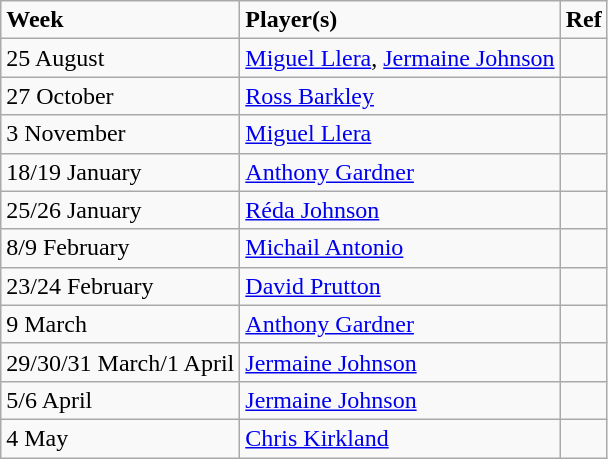<table class="wikitable">
<tr>
<td><strong>Week</strong></td>
<td><strong>Player(s)</strong></td>
<td><strong>Ref</strong></td>
</tr>
<tr>
<td>25 August</td>
<td> <a href='#'>Miguel Llera</a>,  <a href='#'>Jermaine Johnson</a></td>
<td></td>
</tr>
<tr>
<td>27 October</td>
<td> <a href='#'>Ross Barkley</a></td>
<td></td>
</tr>
<tr>
<td>3 November</td>
<td> <a href='#'>Miguel Llera</a></td>
<td></td>
</tr>
<tr>
<td>18/19 January</td>
<td> <a href='#'>Anthony Gardner</a></td>
<td></td>
</tr>
<tr>
<td>25/26 January</td>
<td> <a href='#'>Réda Johnson</a></td>
<td></td>
</tr>
<tr>
<td>8/9 February</td>
<td> <a href='#'>Michail Antonio</a></td>
<td></td>
</tr>
<tr>
<td>23/24 February</td>
<td> <a href='#'>David Prutton</a></td>
<td></td>
</tr>
<tr>
<td>9 March</td>
<td> <a href='#'>Anthony Gardner</a></td>
<td></td>
</tr>
<tr>
<td>29/30/31 March/1 April</td>
<td> <a href='#'>Jermaine Johnson</a></td>
<td></td>
</tr>
<tr>
<td>5/6 April</td>
<td> <a href='#'>Jermaine Johnson</a></td>
<td></td>
</tr>
<tr>
<td>4 May</td>
<td> <a href='#'>Chris Kirkland</a></td>
<td></td>
</tr>
</table>
